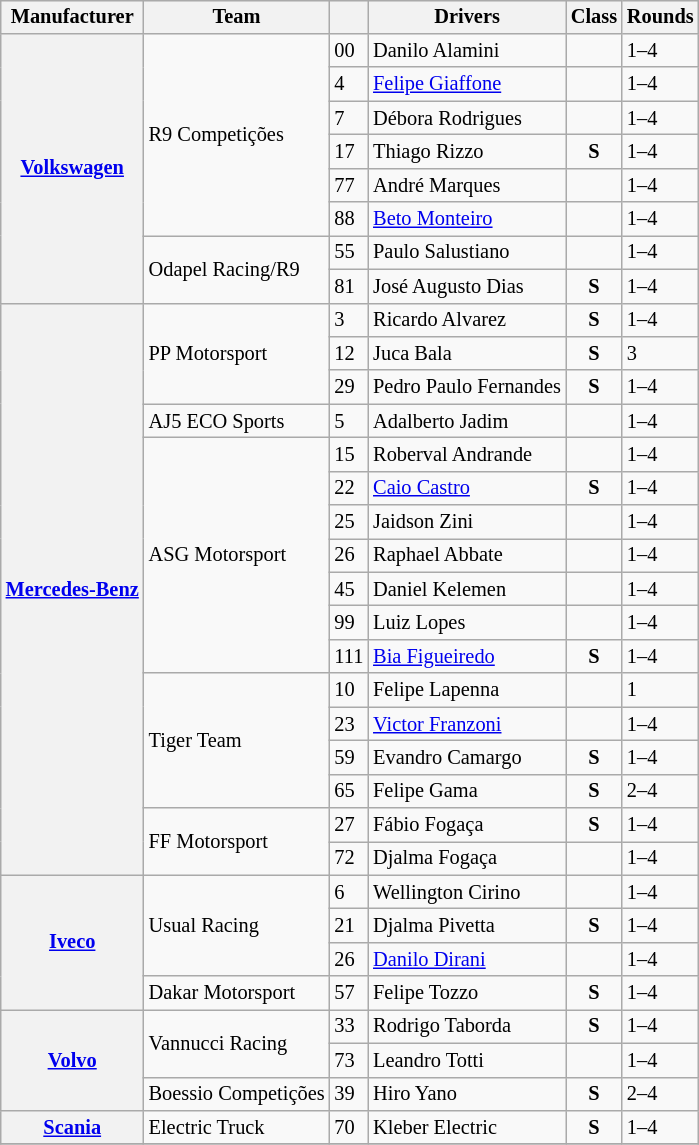<table class="wikitable" style="font-size:85%; display: inline-table;">
<tr>
<th>Manufacturer</th>
<th>Team</th>
<th></th>
<th>Drivers</th>
<th>Class</th>
<th>Rounds</th>
</tr>
<tr>
<th rowspan=8><a href='#'>Volkswagen</a></th>
<td rowspan=6>R9 Competições</td>
<td>00</td>
<td>Danilo Alamini</td>
<td></td>
<td>1–4</td>
</tr>
<tr>
<td>4</td>
<td><a href='#'>Felipe Giaffone</a></td>
<td></td>
<td>1–4</td>
</tr>
<tr>
<td>7</td>
<td>Débora Rodrigues</td>
<td></td>
<td>1–4</td>
</tr>
<tr>
<td>17</td>
<td>Thiago Rizzo</td>
<td align=center><strong><span>S</span></strong></td>
<td>1–4</td>
</tr>
<tr>
<td>77</td>
<td>André Marques</td>
<td></td>
<td>1–4</td>
</tr>
<tr>
<td>88</td>
<td><a href='#'>Beto Monteiro</a></td>
<td></td>
<td>1–4</td>
</tr>
<tr>
<td rowspan=2>Odapel Racing/R9</td>
<td>55</td>
<td>Paulo Salustiano</td>
<td></td>
<td>1–4</td>
</tr>
<tr>
<td>81</td>
<td>José Augusto Dias</td>
<td align=center><strong><span>S</span></strong></td>
<td>1–4</td>
</tr>
<tr>
<th rowspan=17><a href='#'>Mercedes-Benz</a></th>
<td rowspan=3>PP Motorsport</td>
<td>3</td>
<td>Ricardo Alvarez</td>
<td align=center><strong><span>S</span></strong></td>
<td>1–4</td>
</tr>
<tr>
<td>12</td>
<td>Juca Bala</td>
<td align=center><strong><span>S</span></strong></td>
<td>3</td>
</tr>
<tr>
<td>29</td>
<td>Pedro Paulo Fernandes</td>
<td align=center><strong><span>S</span></strong></td>
<td>1–4</td>
</tr>
<tr>
<td>AJ5 ECO Sports</td>
<td>5</td>
<td>Adalberto Jadim</td>
<td></td>
<td>1–4</td>
</tr>
<tr>
<td rowspan=7>ASG Motorsport</td>
<td>15</td>
<td>Roberval Andrande</td>
<td></td>
<td>1–4</td>
</tr>
<tr>
<td>22</td>
<td><a href='#'>Caio Castro</a></td>
<td align=center><strong><span>S</span></strong></td>
<td>1–4</td>
</tr>
<tr>
<td>25</td>
<td>Jaidson Zini</td>
<td></td>
<td>1–4</td>
</tr>
<tr>
<td>26</td>
<td>Raphael Abbate</td>
<td></td>
<td>1–4</td>
</tr>
<tr>
<td>45</td>
<td>Daniel Kelemen</td>
<td></td>
<td>1–4</td>
</tr>
<tr>
<td>99</td>
<td>Luiz Lopes</td>
<td></td>
<td>1–4</td>
</tr>
<tr>
<td>111</td>
<td><a href='#'>Bia Figueiredo</a></td>
<td align=center><strong><span>S</span></strong></td>
<td>1–4</td>
</tr>
<tr>
<td rowspan=4>Tiger Team</td>
<td>10</td>
<td>Felipe Lapenna</td>
<td></td>
<td>1</td>
</tr>
<tr>
<td>23</td>
<td><a href='#'>Victor Franzoni</a></td>
<td></td>
<td>1–4</td>
</tr>
<tr>
<td>59</td>
<td>Evandro Camargo</td>
<td align=center><strong><span>S</span></strong></td>
<td>1–4</td>
</tr>
<tr>
<td>65</td>
<td>Felipe Gama</td>
<td align=center><strong><span>S</span></strong></td>
<td>2–4</td>
</tr>
<tr>
<td rowspan=2>FF Motorsport</td>
<td>27</td>
<td>Fábio Fogaça</td>
<td align=center><strong><span>S</span></strong></td>
<td>1–4</td>
</tr>
<tr>
<td>72</td>
<td>Djalma Fogaça</td>
<td></td>
<td>1–4</td>
</tr>
<tr>
<th rowspan=4><a href='#'>Iveco</a></th>
<td rowspan=3>Usual Racing</td>
<td>6</td>
<td>Wellington Cirino</td>
<td></td>
<td>1–4</td>
</tr>
<tr>
<td>21</td>
<td>Djalma Pivetta</td>
<td align=center><strong><span>S</span></strong></td>
<td>1–4</td>
</tr>
<tr>
<td>26</td>
<td><a href='#'>Danilo Dirani</a></td>
<td></td>
<td>1–4</td>
</tr>
<tr>
<td>Dakar Motorsport</td>
<td>57</td>
<td>Felipe Tozzo</td>
<td align=center><strong><span>S</span></strong></td>
<td>1–4</td>
</tr>
<tr>
<th rowspan=3><a href='#'>Volvo</a></th>
<td rowspan=2>Vannucci Racing</td>
<td>33</td>
<td>Rodrigo Taborda</td>
<td align=center><strong><span>S</span></strong></td>
<td>1–4</td>
</tr>
<tr>
<td>73</td>
<td>Leandro Totti</td>
<td></td>
<td>1–4</td>
</tr>
<tr>
<td>Boessio Competições</td>
<td>39</td>
<td>Hiro Yano</td>
<td align=center><strong><span>S</span></strong></td>
<td>2–4</td>
</tr>
<tr>
<th><a href='#'>Scania</a></th>
<td>Electric Truck</td>
<td>70</td>
<td>Kleber Electric</td>
<td align=center><strong><span>S</span></strong></td>
<td>1–4</td>
</tr>
<tr>
</tr>
</table>
